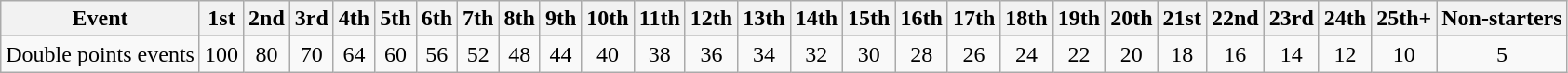<table class="wikitable" style="text-align:center">
<tr>
<th>Event</th>
<th>1st</th>
<th>2nd</th>
<th>3rd</th>
<th>4th</th>
<th>5th</th>
<th>6th</th>
<th>7th</th>
<th>8th</th>
<th>9th</th>
<th>10th</th>
<th>11th</th>
<th>12th</th>
<th>13th</th>
<th>14th</th>
<th>15th</th>
<th>16th</th>
<th>17th</th>
<th>18th</th>
<th>19th</th>
<th>20th</th>
<th>21st</th>
<th>22nd</th>
<th>23rd</th>
<th>24th</th>
<th>25th+</th>
<th>Non-starters</th>
</tr>
<tr>
<td>Double points events</td>
<td>100</td>
<td>80</td>
<td>70</td>
<td>64</td>
<td>60</td>
<td>56</td>
<td>52</td>
<td>48</td>
<td>44</td>
<td>40</td>
<td>38</td>
<td>36</td>
<td>34</td>
<td>32</td>
<td>30</td>
<td>28</td>
<td>26</td>
<td>24</td>
<td>22</td>
<td>20</td>
<td>18</td>
<td>16</td>
<td>14</td>
<td>12</td>
<td>10</td>
<td>5</td>
</tr>
</table>
